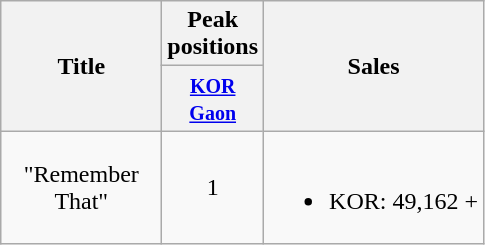<table class="wikitable" style="text-align:center;">
<tr>
<th rowspan=2 width="100">Title</th>
<th>Peak positions</th>
<th rowspan=2>Sales</th>
</tr>
<tr>
<th width="40"><small><a href='#'>KOR<br>Gaon</a></small></th>
</tr>
<tr>
<td>"Remember That"</td>
<td>1</td>
<td><br><ul><li>KOR: 49,162 +</li></ul></td>
</tr>
</table>
